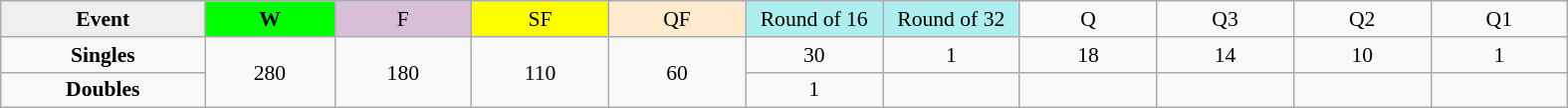<table class=wikitable style=font-size:90%;text-align:center>
<tr>
<td style="width:130px; background:#efefef;"><strong>Event</strong></td>
<td style="width:80px; background:lime;"><strong>W</strong></td>
<td style="width:85px; background:thistle;">F</td>
<td style="width:85px; background:#ff0;">SF</td>
<td style="width:85px; background:#ffebcd;">QF</td>
<td style="width:85px; background:#afeeee;">Round of 16</td>
<td style="width:85px; background:#afeeee;">Round of 32</td>
<td width=85>Q</td>
<td width=85>Q3</td>
<td width=85>Q2</td>
<td width=85>Q1</td>
</tr>
<tr>
<th style="background:#f8f8f8;">Singles</th>
<td rowspan=2>280</td>
<td rowspan=2>180</td>
<td rowspan=2>110</td>
<td rowspan=2>60</td>
<td>30</td>
<td>1</td>
<td>18</td>
<td>14</td>
<td>10</td>
<td>1</td>
</tr>
<tr>
<th style="background:#f8f8f8;">Doubles</th>
<td>1</td>
<td></td>
<td></td>
<td></td>
<td></td>
<td></td>
</tr>
</table>
